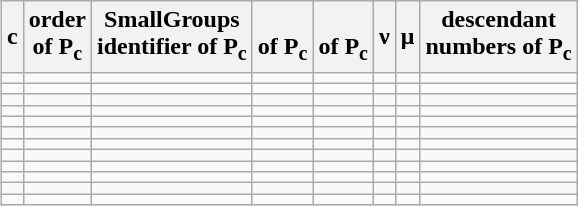<table class="wikitable collapsible" style="float:right; text-align:center;">
<tr>
<th>c</th>
<th>order <br>of P<sub>c</sub></th>
<th>SmallGroups <br>identifier of P<sub>c</sub></th>
<th> <br>of P<sub>c</sub></th>
<th> <br>of P<sub>c</sub></th>
<th>ν</th>
<th>μ</th>
<th>descendant <br> numbers of P<sub>c</sub></th>
</tr>
<tr>
<td></td>
<td></td>
<td></td>
<td></td>
<td></td>
<td></td>
<td></td>
<td></td>
</tr>
<tr>
<td></td>
<td></td>
<td></td>
<td></td>
<td></td>
<td></td>
<td></td>
<td></td>
</tr>
<tr>
<td></td>
<td></td>
<td></td>
<td></td>
<td></td>
<td></td>
<td></td>
<td></td>
</tr>
<tr>
<td></td>
<td></td>
<td></td>
<td></td>
<td></td>
<td></td>
<td></td>
<td></td>
</tr>
<tr>
<td></td>
<td></td>
<td></td>
<td></td>
<td></td>
<td></td>
<td></td>
<td></td>
</tr>
<tr>
<td></td>
<td></td>
<td></td>
<td></td>
<td></td>
<td></td>
<td></td>
<td></td>
</tr>
<tr>
<td></td>
<td></td>
<td></td>
<td></td>
<td></td>
<td></td>
<td></td>
<td></td>
</tr>
<tr>
<td></td>
<td></td>
<td></td>
<td></td>
<td></td>
<td></td>
<td></td>
<td></td>
</tr>
<tr>
<td></td>
<td></td>
<td></td>
<td></td>
<td></td>
<td></td>
<td></td>
<td></td>
</tr>
<tr>
<td></td>
<td></td>
<td></td>
<td></td>
<td></td>
<td></td>
<td></td>
<td></td>
</tr>
<tr>
<td></td>
<td></td>
<td></td>
<td></td>
<td></td>
<td></td>
<td></td>
<td></td>
</tr>
<tr>
<td></td>
<td></td>
<td></td>
<td></td>
<td></td>
<td></td>
<td></td>
<td></td>
</tr>
</table>
